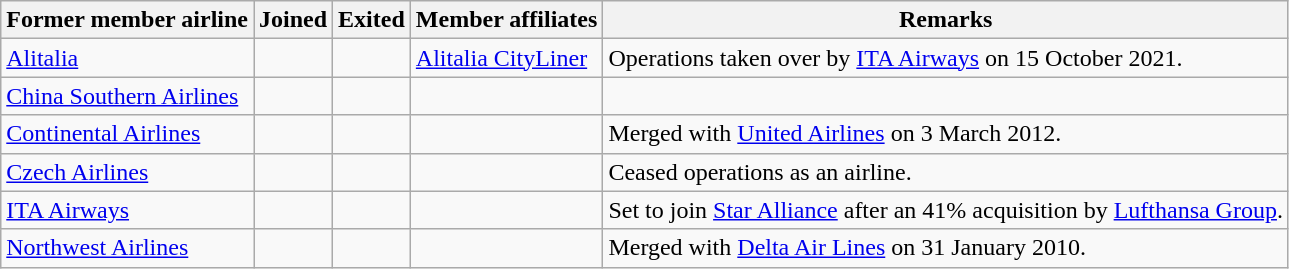<table class="wikitable sortable toccolours">
<tr>
<th>Former member airline</th>
<th>Joined</th>
<th>Exited</th>
<th>Member affiliates</th>
<th>Remarks</th>
</tr>
<tr>
<td> <a href='#'>Alitalia</a></td>
<td align=center></td>
<td align=center></td>
<td> <a href='#'>Alitalia CityLiner</a></td>
<td>Operations taken over by <a href='#'>ITA Airways</a> on 15 October 2021.</td>
</tr>
<tr>
<td> <a href='#'>China Southern Airlines</a></td>
<td align=center></td>
<td align=center></td>
<td></td>
<td></td>
</tr>
<tr>
<td> <a href='#'>Continental Airlines</a></td>
<td align=center></td>
<td align=center></td>
<td></td>
<td>Merged with <a href='#'>United Airlines</a> on 3 March 2012.</td>
</tr>
<tr>
<td> <a href='#'>Czech Airlines</a></td>
<td align=center></td>
<td align=center></td>
<td></td>
<td>Ceased operations as an airline.</td>
</tr>
<tr>
<td> <a href='#'>ITA Airways</a></td>
<td align=center></td>
<td align=center><br></td>
<td></td>
<td>Set to join <a href='#'>Star Alliance</a> after an 41% acquisition by <a href='#'>Lufthansa Group</a>.</td>
</tr>
<tr>
<td> <a href='#'>Northwest Airlines</a></td>
<td align=center></td>
<td align=center></td>
<td></td>
<td>Merged with <a href='#'>Delta Air Lines</a> on 31 January 2010.</td>
</tr>
</table>
